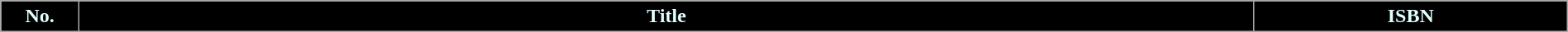<table class="wikitable" style="width:100%;">
<tr>
<th width="5%" style="background:#000000;color:#E0FFFF;">No.</th>
<th width="75%" style="background:#000000;color:#E0FFFF;">Title</th>
<th width="20%" style="background:#000000;color:#E0FFFF;">ISBN<br>


































</th>
</tr>
</table>
